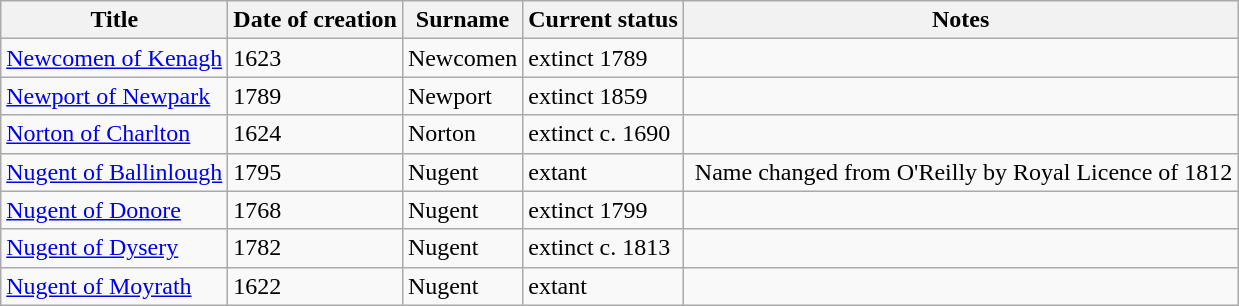<table class="wikitable">
<tr>
<th>Title</th>
<th>Date of creation</th>
<th>Surname</th>
<th>Current status</th>
<th>Notes</th>
</tr>
<tr>
<td><a href='#'>Newcomen of Kenagh</a></td>
<td>1623</td>
<td>Newcomen</td>
<td>extinct 1789</td>
<td> </td>
</tr>
<tr>
<td><a href='#'>Newport of Newpark</a></td>
<td>1789</td>
<td>Newport</td>
<td>extinct 1859</td>
<td> </td>
</tr>
<tr>
<td><a href='#'>Norton of Charlton</a></td>
<td>1624</td>
<td>Norton</td>
<td>extinct c. 1690</td>
<td> </td>
</tr>
<tr>
<td><a href='#'>Nugent of Ballinlough</a></td>
<td>1795</td>
<td>Nugent</td>
<td>extant</td>
<td> Name changed from O'Reilly by Royal Licence of 1812</td>
</tr>
<tr>
<td><a href='#'>Nugent of Donore</a></td>
<td>1768</td>
<td>Nugent</td>
<td>extinct 1799</td>
<td> </td>
</tr>
<tr>
<td><a href='#'>Nugent of Dysery</a></td>
<td>1782</td>
<td>Nugent</td>
<td>extinct c. 1813</td>
<td> </td>
</tr>
<tr>
<td><a href='#'>Nugent of Moyrath</a></td>
<td>1622</td>
<td>Nugent</td>
<td>extant</td>
<td> </td>
</tr>
</table>
